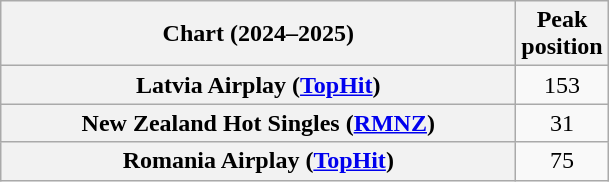<table class="wikitable sortable plainrowheaders" style="text-align:center">
<tr>
<th scope="col" style="width:21em;">Chart (2024–2025)</th>
<th scope="col">Peak<br>position</th>
</tr>
<tr>
<th scope="row">Latvia Airplay (<a href='#'>TopHit</a>)</th>
<td>153</td>
</tr>
<tr>
<th scope="row">New Zealand Hot Singles (<a href='#'>RMNZ</a>)</th>
<td>31</td>
</tr>
<tr>
<th scope="row">Romania Airplay (<a href='#'>TopHit</a>)</th>
<td>75</td>
</tr>
</table>
